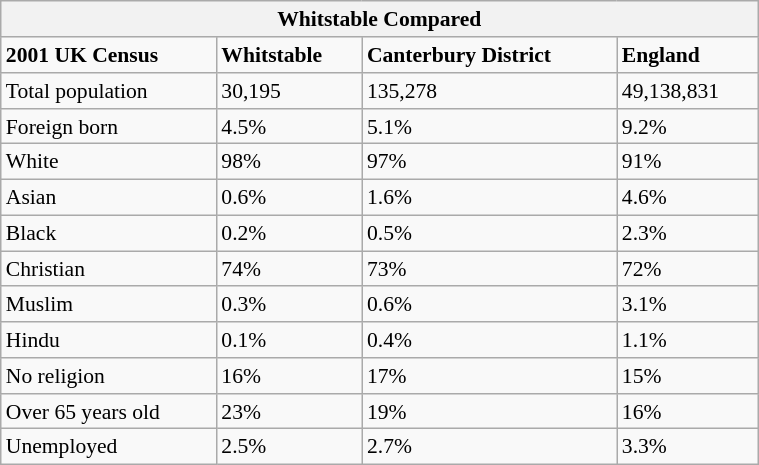<table class="wikitable" id="toc" style="float: right; margin-left: 2em; width: 40%; font-size: 90%;" cellspacing="3">
<tr>
<th colspan="4"><strong>Whitstable Compared</strong></th>
</tr>
<tr>
<td><strong>2001 UK Census</strong></td>
<td><strong>Whitstable</strong></td>
<td><strong>Canterbury District</strong></td>
<td><strong>England</strong></td>
</tr>
<tr>
<td>Total population</td>
<td>30,195</td>
<td>135,278</td>
<td>49,138,831</td>
</tr>
<tr>
<td>Foreign born</td>
<td>4.5%</td>
<td>5.1%</td>
<td>9.2%</td>
</tr>
<tr>
<td>White</td>
<td>98%</td>
<td>97%</td>
<td>91%</td>
</tr>
<tr>
<td>Asian</td>
<td>0.6%</td>
<td>1.6%</td>
<td>4.6%</td>
</tr>
<tr>
<td>Black</td>
<td>0.2%</td>
<td>0.5%</td>
<td>2.3%</td>
</tr>
<tr>
<td>Christian</td>
<td>74%</td>
<td>73%</td>
<td>72%</td>
</tr>
<tr>
<td>Muslim</td>
<td>0.3%</td>
<td>0.6%</td>
<td>3.1%</td>
</tr>
<tr>
<td>Hindu</td>
<td>0.1%</td>
<td>0.4%</td>
<td>1.1%</td>
</tr>
<tr>
<td>No religion</td>
<td>16%</td>
<td>17%</td>
<td>15%</td>
</tr>
<tr>
<td>Over 65 years old</td>
<td>23%</td>
<td>19%</td>
<td>16%</td>
</tr>
<tr>
<td>Unemployed</td>
<td>2.5%</td>
<td>2.7%</td>
<td>3.3%</td>
</tr>
</table>
